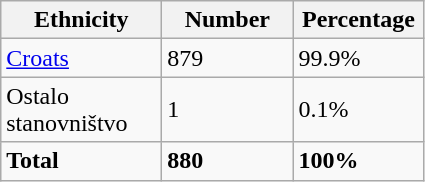<table class="wikitable">
<tr>
<th width="100px">Ethnicity</th>
<th width="80px">Number</th>
<th width="80px">Percentage</th>
</tr>
<tr>
<td><a href='#'>Croats</a></td>
<td>879</td>
<td>99.9%</td>
</tr>
<tr>
<td>Ostalo stanovništvo</td>
<td>1</td>
<td>0.1%</td>
</tr>
<tr>
<td><strong>Total</strong></td>
<td><strong>880</strong></td>
<td><strong>100%</strong></td>
</tr>
</table>
